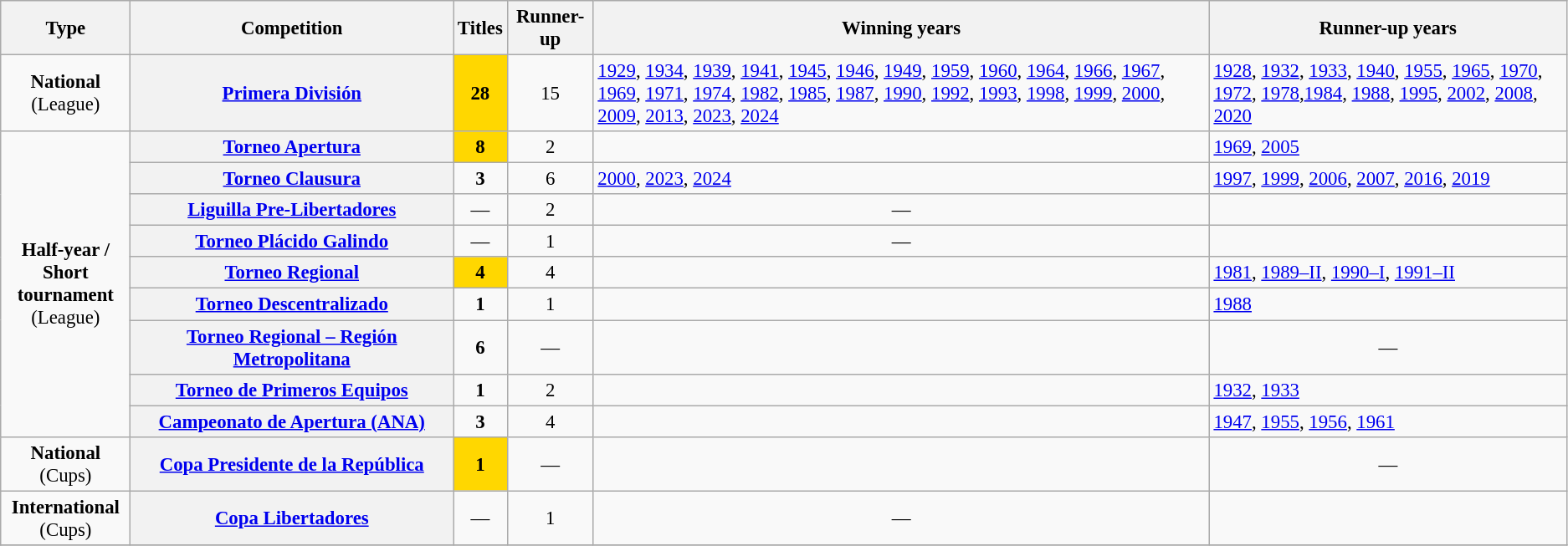<table class="wikitable plainrowheaders" style="font-size:95%; text-align:center;">
<tr>
<th>Type</th>
<th width=250px>Competition</th>
<th>Titles</th>
<th>Runner-up</th>
<th>Winning years</th>
<th>Runner-up years</th>
</tr>
<tr>
<td rowspan=1><strong>National</strong><br>(League)</td>
<th scope=col><a href='#'>Primera División</a></th>
<td bgcolor=gold><strong>28</strong></td>
<td>15</td>
<td align="left"><a href='#'>1929</a>, <a href='#'>1934</a>, <a href='#'>1939</a>, <a href='#'>1941</a>, <a href='#'>1945</a>, <a href='#'>1946</a>, <a href='#'>1949</a>, <a href='#'>1959</a>, <a href='#'>1960</a>, <a href='#'>1964</a>, <a href='#'>1966</a>, <a href='#'>1967</a>, <a href='#'>1969</a>, <a href='#'>1971</a>, <a href='#'>1974</a>, <a href='#'>1982</a>, <a href='#'>1985</a>, <a href='#'>1987</a>, <a href='#'>1990</a>, <a href='#'>1992</a>, <a href='#'>1993</a>, <a href='#'>1998</a>, <a href='#'>1999</a>, <a href='#'>2000</a>, <a href='#'>2009</a>, <a href='#'>2013</a>, <a href='#'>2023</a>, <a href='#'>2024</a></td>
<td align="left"><a href='#'>1928</a>, <a href='#'>1932</a>, <a href='#'>1933</a>,  <a href='#'>1940</a>, <a href='#'>1955</a>, <a href='#'>1965</a>, <a href='#'>1970</a>, <a href='#'>1972</a>, <a href='#'>1978</a>,<a href='#'>1984</a>, <a href='#'>1988</a>, <a href='#'>1995</a>, <a href='#'>2002</a>, <a href='#'>2008</a>, <a href='#'>2020</a></td>
</tr>
<tr>
<td rowspan=9><strong>Half-year / Short<br>tournament</strong><br>(League)</td>
<th scope=col><a href='#'>Torneo Apertura</a></th>
<td bgcolor=gold><strong>8</strong></td>
<td>2</td>
<td></td>
<td align="left"><a href='#'>1969</a>, <a href='#'>2005</a></td>
</tr>
<tr>
<th scope=col><a href='#'>Torneo Clausura</a></th>
<td><strong>3</strong></td>
<td>6</td>
<td align="left"><a href='#'>2000</a>, <a href='#'>2023</a>, <a href='#'>2024</a></td>
<td align="left"><a href='#'>1997</a>, <a href='#'>1999</a>, <a href='#'>2006</a>, <a href='#'>2007</a>, <a href='#'>2016</a>, <a href='#'>2019</a></td>
</tr>
<tr>
<th scope=col><a href='#'>Liguilla Pre-Libertadores</a></th>
<td style="text-align:center;">—</td>
<td>2</td>
<td style="text-align:center;">—</td>
<td></td>
</tr>
<tr>
<th scope=col><a href='#'>Torneo Plácido Galindo</a></th>
<td style="text-align:center;">—</td>
<td>1</td>
<td style="text-align:center;">—</td>
<td></td>
</tr>
<tr>
<th scope=col><a href='#'>Torneo Regional</a></th>
<td bgcolor=gold><strong>4</strong></td>
<td>4</td>
<td></td>
<td align="left"><a href='#'>1981</a>, <a href='#'>1989–II</a>, <a href='#'>1990–I</a>, <a href='#'>1991–II</a></td>
</tr>
<tr>
<th scope=col><a href='#'>Torneo Descentralizado</a></th>
<td><strong>1</strong></td>
<td>1</td>
<td></td>
<td align="left"><a href='#'>1988</a></td>
</tr>
<tr>
<th scope=col><a href='#'>Torneo Regional – Región Metropolitana</a></th>
<td><strong>6</strong></td>
<td style="text-align:center;">—</td>
<td></td>
<td style="text-align:center;">—</td>
</tr>
<tr>
<th scope=col><a href='#'>Torneo de Primeros Equipos</a></th>
<td><strong>1</strong></td>
<td>2</td>
<td></td>
<td align="left"><a href='#'>1932</a>, <a href='#'>1933</a></td>
</tr>
<tr>
<th scope=col><a href='#'>Campeonato de Apertura (ANA)</a></th>
<td><strong>3</strong></td>
<td>4</td>
<td></td>
<td align="left"><a href='#'>1947</a>, <a href='#'>1955</a>, <a href='#'>1956</a>, <a href='#'>1961</a></td>
</tr>
<tr>
<td rowspan=1><strong>National</strong><br>(Cups)</td>
<th scope=col><a href='#'>Copa Presidente de la República</a></th>
<td bgcolor=gold><strong>1</strong></td>
<td style="text-align:center;">—</td>
<td></td>
<td style="text-align:center;">—</td>
</tr>
<tr>
<td rowspan=1><strong>International</strong><br>(Cups)</td>
<th scope=col><a href='#'>Copa Libertadores</a></th>
<td style="text-align:center;">—</td>
<td>1</td>
<td style="text-align:center;">—</td>
<td></td>
</tr>
<tr>
</tr>
</table>
